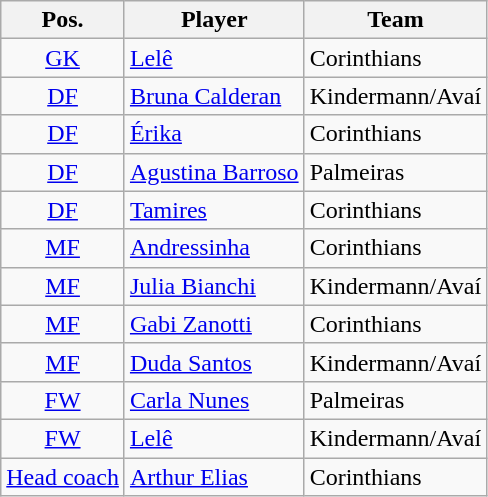<table class="wikitable">
<tr>
<th>Pos.</th>
<th>Player</th>
<th>Team</th>
</tr>
<tr>
<td style="text-align:center;" rowspan=><a href='#'>GK</a></td>
<td> <a href='#'>Lelê</a></td>
<td>Corinthians</td>
</tr>
<tr>
<td style="text-align:center;" rowspan=><a href='#'>DF</a></td>
<td> <a href='#'>Bruna Calderan</a></td>
<td>Kindermann/Avaí</td>
</tr>
<tr>
<td style="text-align:center;" rowspan=><a href='#'>DF</a></td>
<td> <a href='#'>Érika</a></td>
<td>Corinthians</td>
</tr>
<tr>
<td style="text-align:center;" rowspan=><a href='#'>DF</a></td>
<td> <a href='#'>Agustina Barroso</a></td>
<td>Palmeiras</td>
</tr>
<tr>
<td style="text-align:center;" rowspan=><a href='#'>DF</a></td>
<td> <a href='#'>Tamires</a></td>
<td>Corinthians</td>
</tr>
<tr>
<td style="text-align:center;" rowspan=><a href='#'>MF</a></td>
<td> <a href='#'>Andressinha</a></td>
<td>Corinthians</td>
</tr>
<tr>
<td style="text-align:center;" rowspan=><a href='#'>MF</a></td>
<td> <a href='#'>Julia Bianchi</a></td>
<td>Kindermann/Avaí</td>
</tr>
<tr>
<td style="text-align:center;" rowspan=><a href='#'>MF</a></td>
<td> <a href='#'>Gabi Zanotti</a></td>
<td>Corinthians</td>
</tr>
<tr>
<td style="text-align:center;" rowspan=><a href='#'>MF</a></td>
<td> <a href='#'>Duda Santos</a></td>
<td>Kindermann/Avaí</td>
</tr>
<tr>
<td style="text-align:center;" rowspan=><a href='#'>FW</a></td>
<td> <a href='#'>Carla Nunes</a></td>
<td>Palmeiras</td>
</tr>
<tr>
<td style="text-align:center;" rowspan=><a href='#'>FW</a></td>
<td> <a href='#'>Lelê</a></td>
<td>Kindermann/Avaí</td>
</tr>
<tr>
<td style="text-align:center;" rowspan=><a href='#'>Head coach</a></td>
<td> <a href='#'>Arthur Elias</a></td>
<td>Corinthians</td>
</tr>
</table>
